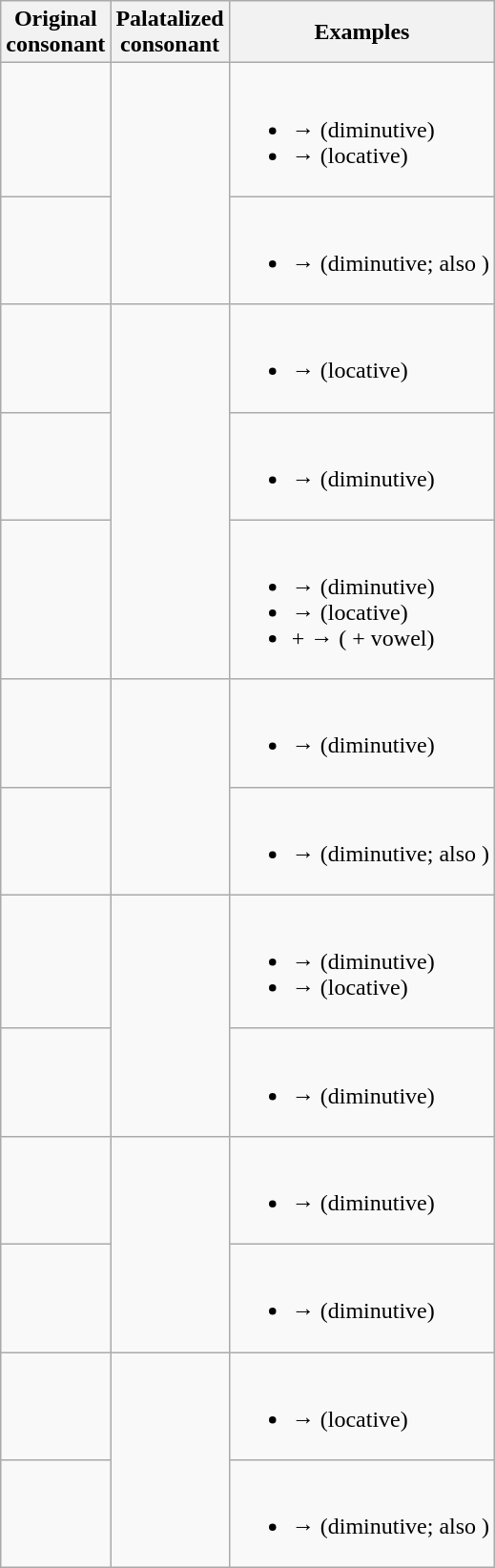<table class="wikitable" style="text-align: center;">
<tr>
<th>Original<br>consonant</th>
<th>Palatalized<br>consonant</th>
<th>Examples</th>
</tr>
<tr>
<td></td>
<td rowspan="2"></td>
<td style="text-align: left;"><br><ul><li> →  (diminutive)</li><li> →  (locative)</li></ul></td>
</tr>
<tr>
<td></td>
<td style="text-align: left;"><br><ul><li> →  (diminutive; also )</li></ul></td>
</tr>
<tr>
<td></td>
<td rowspan="3"></td>
<td style="text-align: left;"><br><ul><li> →  (locative)</li></ul></td>
</tr>
<tr>
<td></td>
<td style="text-align: left;"><br><ul><li> →  (diminutive)</li></ul></td>
</tr>
<tr>
<td></td>
<td style="text-align: left;"><br><ul><li> →  (diminutive)</li><li> →  (locative)</li><li> +  →  ( + vowel)</li></ul></td>
</tr>
<tr>
<td></td>
<td rowspan="2"></td>
<td style="text-align: left;"><br><ul><li> →  (diminutive)</li></ul></td>
</tr>
<tr>
<td></td>
<td style="text-align: left;"><br><ul><li> →  (diminutive; also )</li></ul></td>
</tr>
<tr>
<td></td>
<td rowspan="2"></td>
<td style="text-align: left;"><br><ul><li> →  (diminutive)</li><li> →  (locative)</li></ul></td>
</tr>
<tr>
<td></td>
<td style="text-align: left;"><br><ul><li> →  (diminutive)</li></ul></td>
</tr>
<tr>
<td></td>
<td rowspan="2"></td>
<td style="text-align: left;"><br><ul><li> →  (diminutive)</li></ul></td>
</tr>
<tr>
<td></td>
<td style="text-align: left;"><br><ul><li> →  (diminutive)</li></ul></td>
</tr>
<tr>
<td></td>
<td rowspan="2"></td>
<td style="text-align: left;"><br><ul><li> →  (locative)</li></ul></td>
</tr>
<tr>
<td></td>
<td style="text-align: left;"><br><ul><li> →  (diminutive; also )</li></ul></td>
</tr>
</table>
